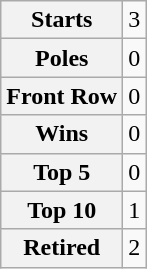<table class="wikitable" style="text-align:center">
<tr>
<th>Starts</th>
<td>3</td>
</tr>
<tr>
<th>Poles</th>
<td>0</td>
</tr>
<tr>
<th>Front Row</th>
<td>0</td>
</tr>
<tr>
<th>Wins</th>
<td>0</td>
</tr>
<tr>
<th>Top 5</th>
<td>0</td>
</tr>
<tr>
<th>Top 10</th>
<td>1</td>
</tr>
<tr>
<th>Retired</th>
<td>2</td>
</tr>
</table>
